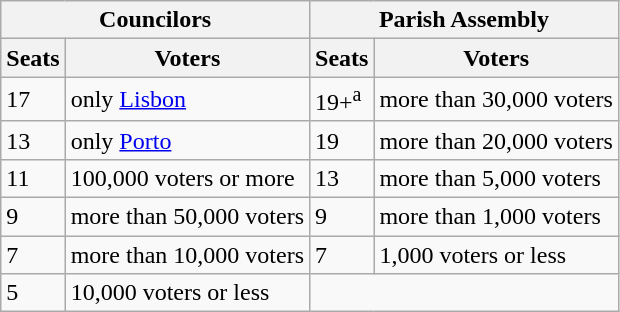<table class="wikitable">
<tr>
<th colspan=2>Councilors</th>
<th colspan=2>Parish Assembly</th>
</tr>
<tr>
<th>Seats</th>
<th>Voters</th>
<th>Seats</th>
<th>Voters</th>
</tr>
<tr>
<td>17</td>
<td>only <a href='#'>Lisbon</a></td>
<td>19+<sup>a</sup></td>
<td>more than 30,000 voters</td>
</tr>
<tr>
<td>13</td>
<td>only <a href='#'>Porto</a></td>
<td>19</td>
<td>more than 20,000 voters</td>
</tr>
<tr>
<td>11</td>
<td>100,000 voters or more</td>
<td>13</td>
<td>more than 5,000 voters</td>
</tr>
<tr>
<td>9</td>
<td>more than 50,000 voters</td>
<td>9</td>
<td>more than 1,000 voters</td>
</tr>
<tr>
<td>7</td>
<td>more than 10,000 voters</td>
<td>7</td>
<td>1,000 voters or less</td>
</tr>
<tr>
<td>5</td>
<td>10,000 voters or less</td>
<td colspan=2></td>
</tr>
</table>
